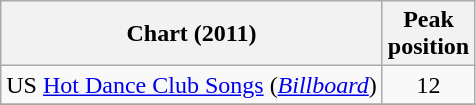<table class="wikitable sortable">
<tr>
<th>Chart (2011)</th>
<th>Peak<br>position</th>
</tr>
<tr>
<td>US <a href='#'>Hot Dance Club Songs</a> (<em><a href='#'>Billboard</a></em>)</td>
<td align="center">12</td>
</tr>
<tr>
</tr>
</table>
